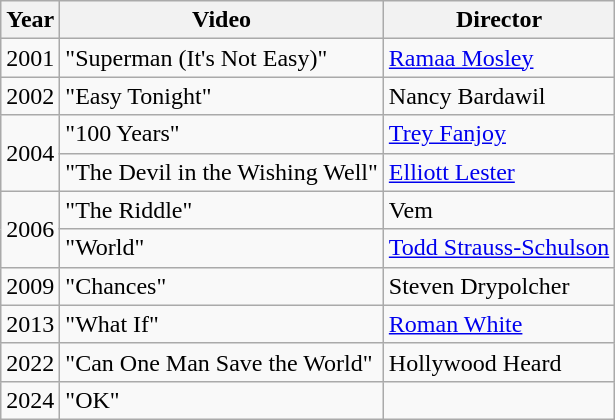<table class="wikitable">
<tr>
<th>Year</th>
<th>Video</th>
<th>Director</th>
</tr>
<tr>
<td>2001</td>
<td>"Superman (It's Not Easy)"</td>
<td><a href='#'>Ramaa Mosley</a></td>
</tr>
<tr>
<td>2002</td>
<td>"Easy Tonight"</td>
<td>Nancy Bardawil</td>
</tr>
<tr>
<td rowspan="2">2004</td>
<td>"100 Years"</td>
<td><a href='#'>Trey Fanjoy</a></td>
</tr>
<tr>
<td>"The Devil in the Wishing Well"</td>
<td><a href='#'>Elliott Lester</a></td>
</tr>
<tr>
<td rowspan="2">2006</td>
<td>"The Riddle"</td>
<td>Vem</td>
</tr>
<tr>
<td>"World"</td>
<td><a href='#'>Todd Strauss-Schulson</a></td>
</tr>
<tr>
<td>2009</td>
<td>"Chances"</td>
<td>Steven Drypolcher</td>
</tr>
<tr>
<td>2013</td>
<td>"What If"</td>
<td><a href='#'>Roman White</a></td>
</tr>
<tr>
<td>2022</td>
<td>"Can One Man Save the World"</td>
<td>Hollywood Heard</td>
</tr>
<tr>
<td>2024</td>
<td>"OK"</td>
</tr>
</table>
